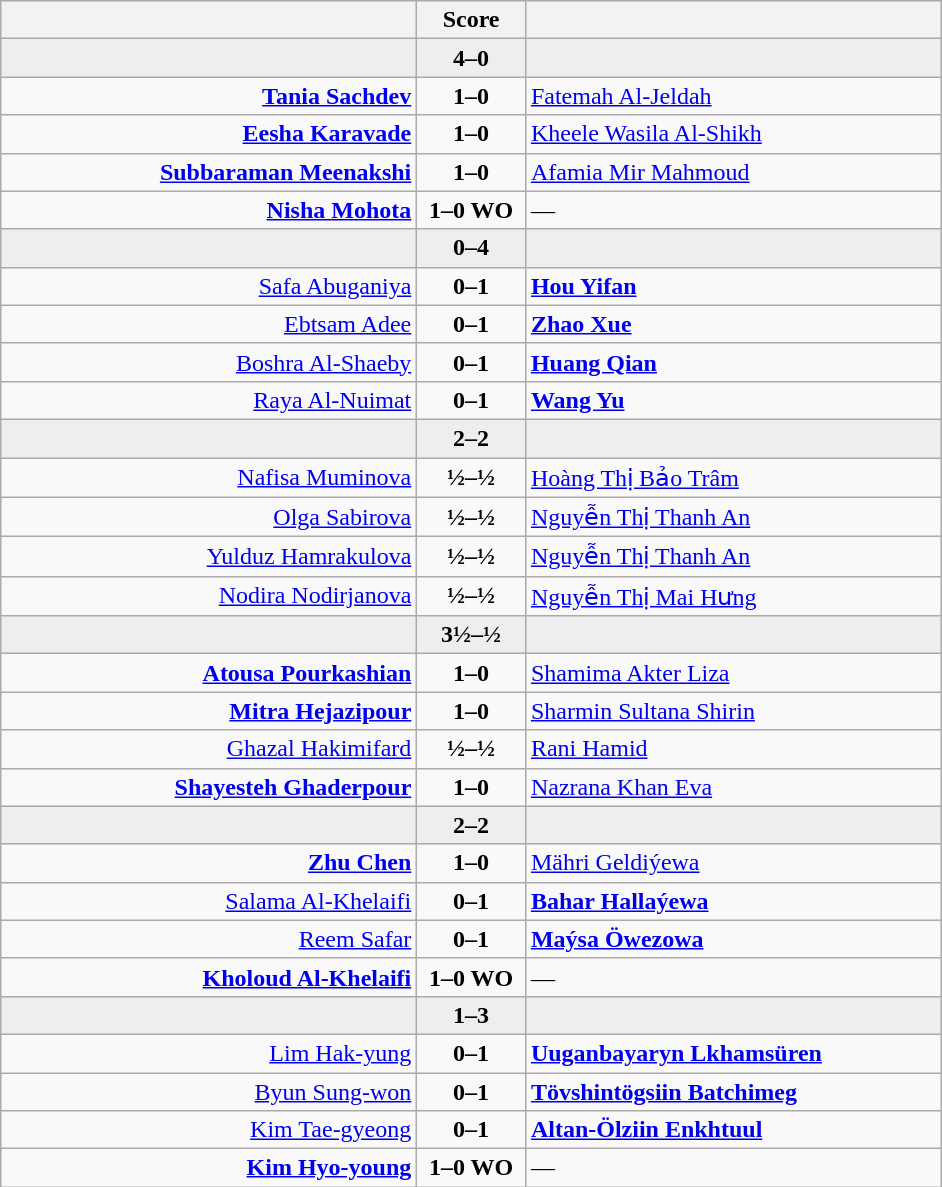<table class="wikitable" style="text-align: center;">
<tr>
<th align="right" width="270"></th>
<th width="65">Score</th>
<th align="left" width="270"></th>
</tr>
<tr style="background:#eeeeee;">
<td align=right><strong></strong></td>
<td align=center><strong>4–0</strong></td>
<td align=left></td>
</tr>
<tr>
<td align=right><strong><a href='#'>Tania Sachdev</a></strong></td>
<td align=center><strong>1–0</strong></td>
<td align=left><a href='#'>Fatemah Al-Jeldah</a></td>
</tr>
<tr>
<td align=right><strong><a href='#'>Eesha Karavade</a></strong></td>
<td align=center><strong>1–0</strong></td>
<td align=left><a href='#'>Kheele Wasila Al-Shikh</a></td>
</tr>
<tr>
<td align=right><strong><a href='#'>Subbaraman Meenakshi</a></strong></td>
<td align=center><strong>1–0</strong></td>
<td align=left><a href='#'>Afamia Mir Mahmoud</a></td>
</tr>
<tr>
<td align=right><strong><a href='#'>Nisha Mohota</a></strong></td>
<td align=center><strong>1–0 WO</strong></td>
<td align=left>—</td>
</tr>
<tr style="background:#eeeeee;">
<td align=right></td>
<td align=center><strong>0–4</strong></td>
<td align=left><strong></strong></td>
</tr>
<tr>
<td align=right><a href='#'>Safa Abuganiya</a></td>
<td align=center><strong>0–1</strong></td>
<td align=left><strong><a href='#'>Hou Yifan</a></strong></td>
</tr>
<tr>
<td align=right><a href='#'>Ebtsam Adee</a></td>
<td align=center><strong>0–1</strong></td>
<td align=left><strong><a href='#'>Zhao Xue</a></strong></td>
</tr>
<tr>
<td align=right><a href='#'>Boshra Al-Shaeby</a></td>
<td align=center><strong>0–1</strong></td>
<td align=left><strong><a href='#'>Huang Qian</a></strong></td>
</tr>
<tr>
<td align=right><a href='#'>Raya Al-Nuimat</a></td>
<td align=center><strong>0–1</strong></td>
<td align=left><strong><a href='#'>Wang Yu</a></strong></td>
</tr>
<tr style="background:#eeeeee;">
<td align=right></td>
<td align=center><strong>2–2</strong></td>
<td align=left></td>
</tr>
<tr>
<td align=right><a href='#'>Nafisa Muminova</a></td>
<td align=center><strong>½–½</strong></td>
<td align=left><a href='#'>Hoàng Thị Bảo Trâm</a></td>
</tr>
<tr>
<td align=right><a href='#'>Olga Sabirova</a></td>
<td align=center><strong>½–½</strong></td>
<td align=left><a href='#'>Nguyễn Thị Thanh An</a></td>
</tr>
<tr>
<td align=right><a href='#'>Yulduz Hamrakulova</a></td>
<td align=center><strong>½–½</strong></td>
<td align=left><a href='#'>Nguyễn Thị Thanh An</a></td>
</tr>
<tr>
<td align=right><a href='#'>Nodira Nodirjanova</a></td>
<td align=center><strong>½–½</strong></td>
<td align=left><a href='#'>Nguyễn Thị Mai Hưng</a></td>
</tr>
<tr style="background:#eeeeee;">
<td align=right><strong></strong></td>
<td align=center><strong>3½–½</strong></td>
<td align=left></td>
</tr>
<tr>
<td align=right><strong><a href='#'>Atousa Pourkashian</a></strong></td>
<td align=center><strong>1–0</strong></td>
<td align=left><a href='#'>Shamima Akter Liza</a></td>
</tr>
<tr>
<td align=right><strong><a href='#'>Mitra Hejazipour</a></strong></td>
<td align=center><strong>1–0</strong></td>
<td align=left><a href='#'>Sharmin Sultana Shirin</a></td>
</tr>
<tr>
<td align=right><a href='#'>Ghazal Hakimifard</a></td>
<td align=center><strong>½–½</strong></td>
<td align=left><a href='#'>Rani Hamid</a></td>
</tr>
<tr>
<td align=right><strong><a href='#'>Shayesteh Ghaderpour</a></strong></td>
<td align=center><strong>1–0</strong></td>
<td align=left><a href='#'>Nazrana Khan Eva</a></td>
</tr>
<tr style="background:#eeeeee;">
<td align=right></td>
<td align=center><strong>2–2</strong></td>
<td align=left></td>
</tr>
<tr>
<td align=right><strong><a href='#'>Zhu Chen</a></strong></td>
<td align=center><strong>1–0</strong></td>
<td align=left><a href='#'>Mähri Geldiýewa</a></td>
</tr>
<tr>
<td align=right><a href='#'>Salama Al-Khelaifi</a></td>
<td align=center><strong>0–1</strong></td>
<td align=left><strong><a href='#'>Bahar Hallaýewa</a></strong></td>
</tr>
<tr>
<td align=right><a href='#'>Reem Safar</a></td>
<td align=center><strong>0–1</strong></td>
<td align=left><strong><a href='#'>Maýsa Öwezowa</a></strong></td>
</tr>
<tr>
<td align=right><strong><a href='#'>Kholoud Al-Khelaifi</a></strong></td>
<td align=center><strong>1–0 WO</strong></td>
<td align=left>—</td>
</tr>
<tr style="background:#eeeeee;">
<td align=right></td>
<td align=center><strong>1–3</strong></td>
<td align=left><strong></strong></td>
</tr>
<tr>
<td align=right><a href='#'>Lim Hak-yung</a></td>
<td align=center><strong>0–1</strong></td>
<td align=left><strong><a href='#'>Uuganbayaryn Lkhamsüren</a></strong></td>
</tr>
<tr>
<td align=right><a href='#'>Byun Sung-won</a></td>
<td align=center><strong>0–1</strong></td>
<td align=left><strong><a href='#'>Tövshintögsiin Batchimeg</a></strong></td>
</tr>
<tr>
<td align=right><a href='#'>Kim Tae-gyeong</a></td>
<td align=center><strong>0–1</strong></td>
<td align=left><strong><a href='#'>Altan-Ölziin Enkhtuul</a></strong></td>
</tr>
<tr>
<td align=right><strong><a href='#'>Kim Hyo-young</a></strong></td>
<td align=center><strong>1–0 WO</strong></td>
<td align=left>—</td>
</tr>
</table>
